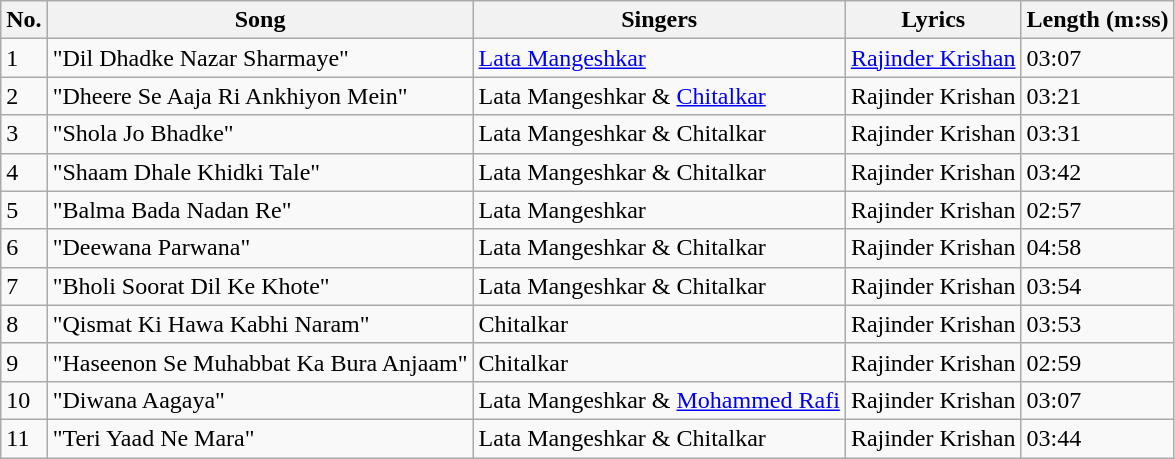<table class="wikitable">
<tr>
<th>No.</th>
<th>Song</th>
<th>Singers</th>
<th>Lyrics</th>
<th>Length (m:ss)</th>
</tr>
<tr>
<td>1</td>
<td>"Dil Dhadke Nazar Sharmaye"</td>
<td><a href='#'>Lata Mangeshkar</a></td>
<td><a href='#'>Rajinder Krishan</a></td>
<td>03:07</td>
</tr>
<tr>
<td>2</td>
<td>"Dheere Se Aaja Ri Ankhiyon Mein"</td>
<td>Lata Mangeshkar & <a href='#'>Chitalkar</a></td>
<td>Rajinder Krishan</td>
<td>03:21</td>
</tr>
<tr>
<td>3</td>
<td>"Shola Jo Bhadke"</td>
<td>Lata Mangeshkar & Chitalkar</td>
<td>Rajinder Krishan</td>
<td>03:31</td>
</tr>
<tr>
<td>4</td>
<td>"Shaam Dhale Khidki Tale"</td>
<td>Lata Mangeshkar & Chitalkar</td>
<td>Rajinder Krishan</td>
<td>03:42</td>
</tr>
<tr>
<td>5</td>
<td>"Balma Bada Nadan Re"</td>
<td>Lata Mangeshkar</td>
<td>Rajinder Krishan</td>
<td>02:57</td>
</tr>
<tr>
<td>6</td>
<td>"Deewana Parwana"</td>
<td>Lata Mangeshkar & Chitalkar</td>
<td>Rajinder Krishan</td>
<td>04:58</td>
</tr>
<tr>
<td>7</td>
<td>"Bholi Soorat Dil Ke Khote"</td>
<td>Lata Mangeshkar & Chitalkar</td>
<td>Rajinder Krishan</td>
<td>03:54</td>
</tr>
<tr>
<td>8</td>
<td>"Qismat Ki Hawa Kabhi Naram"</td>
<td>Chitalkar</td>
<td>Rajinder Krishan</td>
<td>03:53</td>
</tr>
<tr>
<td>9</td>
<td>"Haseenon Se Muhabbat Ka Bura Anjaam"</td>
<td>Chitalkar</td>
<td>Rajinder Krishan</td>
<td>02:59</td>
</tr>
<tr>
<td>10</td>
<td>"Diwana Aagaya"</td>
<td>Lata Mangeshkar & <a href='#'>Mohammed Rafi</a></td>
<td>Rajinder Krishan</td>
<td>03:07</td>
</tr>
<tr>
<td>11</td>
<td>"Teri Yaad Ne Mara"</td>
<td>Lata Mangeshkar & Chitalkar</td>
<td>Rajinder Krishan</td>
<td>03:44</td>
</tr>
</table>
